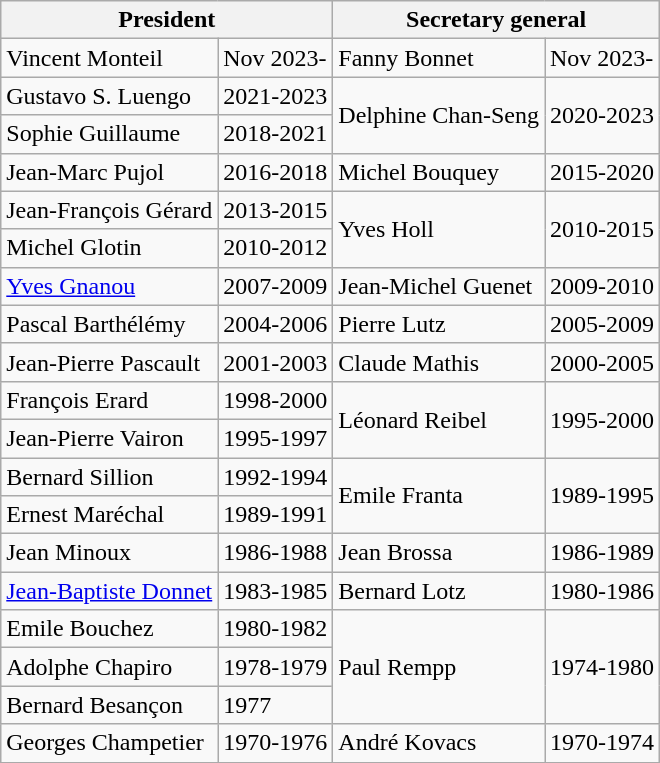<table class="wikitable">
<tr>
<th colspan="2">President</th>
<th colspan="2">Secretary general</th>
</tr>
<tr>
<td>Vincent Monteil</td>
<td>Nov 2023-</td>
<td>Fanny Bonnet</td>
<td>Nov 2023-</td>
</tr>
<tr>
<td>Gustavo S. Luengo</td>
<td>2021-2023</td>
<td rowspan="2">Delphine Chan-Seng</td>
<td rowspan="2">2020-2023</td>
</tr>
<tr>
<td>Sophie Guillaume</td>
<td>2018-2021</td>
</tr>
<tr>
<td>Jean-Marc Pujol</td>
<td>2016-2018</td>
<td>Michel Bouquey</td>
<td>2015-2020</td>
</tr>
<tr>
<td>Jean-François Gérard</td>
<td>2013-2015</td>
<td rowspan="2">Yves Holl</td>
<td rowspan="2">2010-2015</td>
</tr>
<tr>
<td>Michel Glotin</td>
<td>2010-2012</td>
</tr>
<tr>
<td><a href='#'>Yves Gnanou</a></td>
<td>2007-2009</td>
<td>Jean-Michel Guenet</td>
<td>2009-2010</td>
</tr>
<tr>
<td>Pascal Barthélémy</td>
<td>2004-2006</td>
<td>Pierre Lutz</td>
<td>2005-2009</td>
</tr>
<tr>
<td>Jean-Pierre Pascault</td>
<td>2001-2003</td>
<td>Claude Mathis</td>
<td>2000-2005</td>
</tr>
<tr>
<td>François Erard</td>
<td>1998-2000</td>
<td rowspan="2">Léonard Reibel</td>
<td rowspan="2">1995-2000</td>
</tr>
<tr>
<td>Jean-Pierre Vairon</td>
<td>1995-1997</td>
</tr>
<tr>
<td>Bernard Sillion</td>
<td>1992-1994</td>
<td rowspan="2">Emile Franta</td>
<td rowspan="2">1989-1995</td>
</tr>
<tr>
<td>Ernest Maréchal</td>
<td>1989-1991</td>
</tr>
<tr>
<td>Jean Minoux</td>
<td>1986-1988</td>
<td>Jean Brossa</td>
<td>1986-1989</td>
</tr>
<tr>
<td><a href='#'>Jean-Baptiste Donnet</a></td>
<td>1983-1985</td>
<td>Bernard Lotz</td>
<td>1980-1986</td>
</tr>
<tr>
<td>Emile Bouchez</td>
<td>1980-1982</td>
<td rowspan="3">Paul Rempp</td>
<td rowspan="3">1974-1980</td>
</tr>
<tr>
<td>Adolphe Chapiro</td>
<td>1978-1979</td>
</tr>
<tr>
<td>Bernard Besançon</td>
<td>1977</td>
</tr>
<tr>
<td>Georges Champetier</td>
<td>1970-1976</td>
<td>André Kovacs</td>
<td>1970-1974</td>
</tr>
</table>
